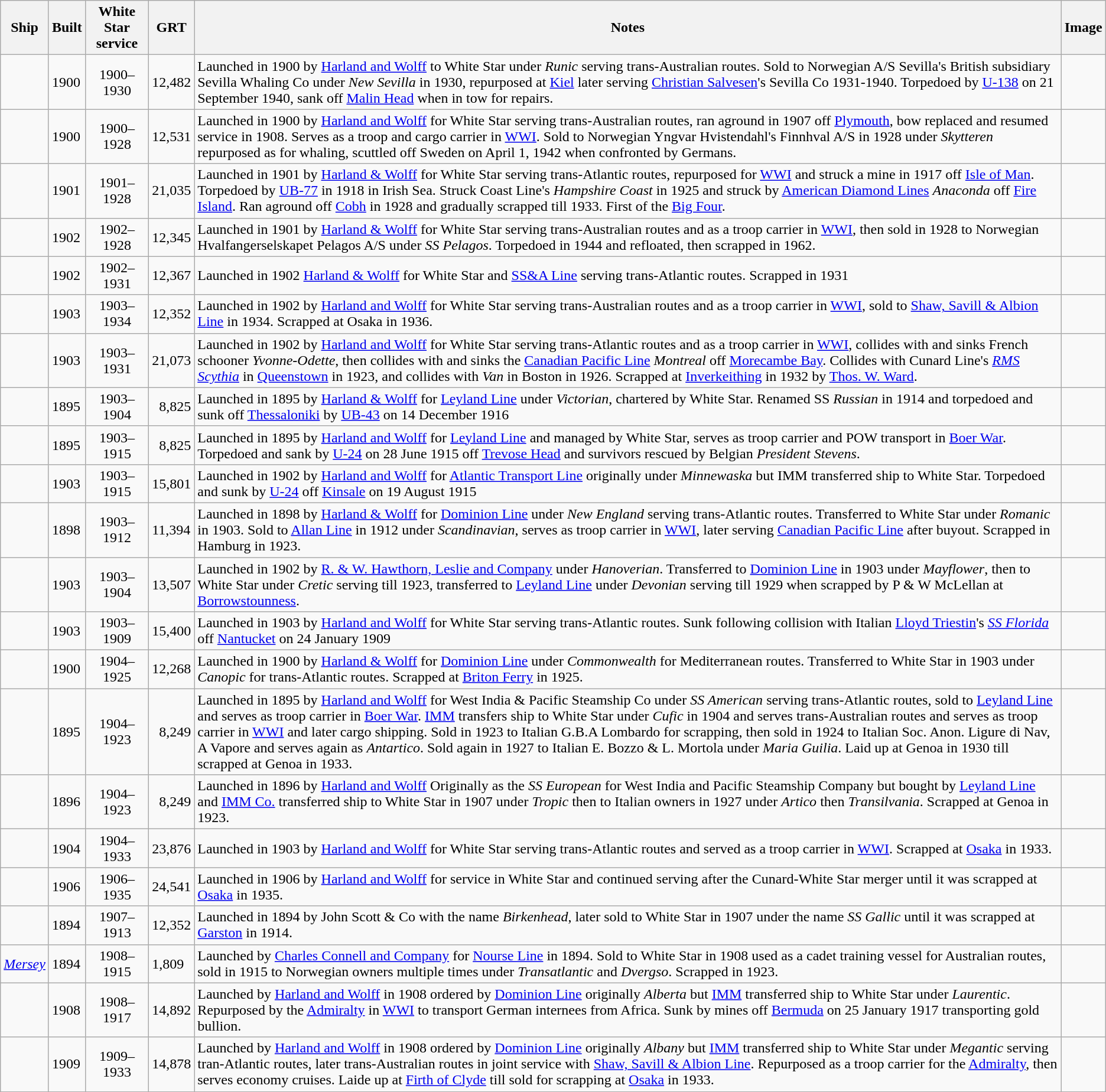<table class="wikitable sortable">
<tr>
<th>Ship</th>
<th>Built</th>
<th>White Star service</th>
<th>GRT</th>
<th>Notes</th>
<th>Image</th>
</tr>
<tr>
<td></td>
<td>1900</td>
<td align="Center">1900–1930</td>
<td>12,482</td>
<td>Launched in 1900 by <a href='#'>Harland and Wolff</a> to White Star under <em>Runic</em> serving trans-Australian routes. Sold to Norwegian A/S Sevilla's British subsidiary Sevilla Whaling Co under <em>New Sevilla</em> in 1930, repurposed at <a href='#'>Kiel</a> later serving <a href='#'>Christian Salvesen</a>'s Sevilla Co 1931-1940. Torpedoed by <a href='#'>U-138</a> on 21 September 1940, sank off <a href='#'>Malin Head</a> when in tow for repairs.</td>
<td></td>
</tr>
<tr>
<td></td>
<td>1900</td>
<td align="Center">1900–1928</td>
<td>12,531</td>
<td>Launched in 1900 by <a href='#'>Harland and Wolff</a> for White Star serving trans-Australian routes, ran aground in 1907 off <a href='#'>Plymouth</a>, bow replaced and resumed service in 1908. Serves as a troop and cargo carrier in <a href='#'>WWI</a>. Sold to Norwegian Yngvar Hvistendahl's Finnhval A/S in 1928 under <em>Skytteren</em> repurposed as for whaling, scuttled off Sweden on April 1, 1942 when confronted by Germans.</td>
<td></td>
</tr>
<tr>
<td></td>
<td>1901</td>
<td align="Center">1901–1928</td>
<td>21,035</td>
<td>Launched in 1901 by <a href='#'>Harland & Wolff</a> for White Star serving trans-Atlantic routes, repurposed for <a href='#'>WWI</a> and struck a mine in 1917 off <a href='#'>Isle of Man</a>. Torpedoed by <a href='#'>UB-77</a> in 1918 in Irish Sea. Struck Coast Line's <em>Hampshire Coast</em> in 1925 and struck by <a href='#'>American Diamond Lines</a> <em>Anaconda</em> off <a href='#'>Fire Island</a>. Ran aground off <a href='#'>Cobh</a> in 1928 and gradually scrapped till 1933. First of the <a href='#'>Big Four</a>.</td>
<td></td>
</tr>
<tr>
<td></td>
<td>1902</td>
<td align="Center">1902–1928</td>
<td>12,345</td>
<td>Launched in 1901 by <a href='#'>Harland & Wolff</a> for White Star serving trans-Australian routes and as a troop carrier in <a href='#'>WWI</a>, then sold in 1928 to Norwegian Hvalfangerselskapet Pelagos A/S under <em>SS Pelagos</em>. Torpedoed in 1944 and refloated, then scrapped in 1962.</td>
<td></td>
</tr>
<tr>
<td></td>
<td>1902</td>
<td align="Center">1902–1931</td>
<td>12,367</td>
<td>Launched in 1902 <a href='#'>Harland & Wolff</a> for White Star and  <a href='#'>SS&A Line</a> serving trans-Atlantic routes. Scrapped in 1931</td>
<td></td>
</tr>
<tr>
<td></td>
<td>1903</td>
<td align="Center">1903–1934</td>
<td>12,352</td>
<td>Launched in 1902 by <a href='#'>Harland and Wolff</a> for White Star serving trans-Australian routes and as a troop carrier in <a href='#'>WWI</a>, sold to <a href='#'>Shaw, Savill & Albion Line</a> in 1934. Scrapped at Osaka in 1936.</td>
<td></td>
</tr>
<tr>
<td></td>
<td>1903</td>
<td align="Center">1903–1931</td>
<td>21,073</td>
<td>Launched in 1902 by <a href='#'>Harland and Wolff</a> for White Star serving trans-Atlantic routes and as a troop carrier in <a href='#'>WWI</a>, collides with and sinks French schooner <em>Yvonne-Odette</em>, then collides with and sinks the <a href='#'>Canadian Pacific Line</a> <em>Montreal</em> off <a href='#'>Morecambe Bay</a>. Collides with Cunard Line's <em><a href='#'>RMS Scythia</a></em> in <a href='#'>Queenstown</a> in 1923, and collides with <em>Van</em> in Boston in 1926. Scrapped at <a href='#'>Inverkeithing</a> in 1932 by <a href='#'>Thos. W. Ward</a>.</td>
<td></td>
</tr>
<tr>
<td></td>
<td>1895</td>
<td align="Center">1903–1904</td>
<td Align="Right">8,825</td>
<td>Launched in 1895 by <a href='#'>Harland & Wolff</a> for <a href='#'>Leyland Line</a> under <em>Victorian</em>, chartered by White Star. Renamed SS <em>Russian</em> in 1914 and torpedoed and sunk off <a href='#'>Thessaloniki</a> by <a href='#'>UB-43</a> on 14 December 1916</td>
<td></td>
</tr>
<tr>
<td></td>
<td>1895</td>
<td align="Center">1903–1915</td>
<td Align="Right">8,825</td>
<td>Launched in 1895 by <a href='#'>Harland and Wolff</a> for            <a href='#'>Leyland Line</a> and managed by White Star, serves as troop carrier and POW transport in <a href='#'>Boer War</a>. Torpedoed and sank by <a href='#'>U-24</a> on 28 June 1915 off <a href='#'>Trevose Head</a> and survivors rescued by Belgian <em>President Stevens</em>.</td>
<td></td>
</tr>
<tr>
<td></td>
<td>1903</td>
<td align="Center">1903–1915</td>
<td>15,801</td>
<td>Launched in 1902 by <a href='#'>Harland and Wolff</a> for <a href='#'>Atlantic Transport Line</a> originally under <em>Minnewaska</em> but IMM transferred ship to White Star. Torpedoed and sunk by <a href='#'>U-24</a> off <a href='#'>Kinsale</a> on 19 August 1915</td>
<td></td>
</tr>
<tr>
<td></td>
<td>1898</td>
<td align="Center">1903–1912</td>
<td>11,394</td>
<td>Launched in 1898 by <a href='#'>Harland & Wolff</a> for <a href='#'>Dominion Line</a> under <em>New England</em> serving trans-Atlantic routes. Transferred to White Star under <em>Romanic</em> in 1903. Sold to <a href='#'>Allan Line</a> in 1912 under <em>Scandinavian</em>, serves as troop carrier in <a href='#'>WWI</a>, later serving <a href='#'>Canadian Pacific Line</a> after buyout. Scrapped in Hamburg in 1923.</td>
<td></td>
</tr>
<tr>
<td></td>
<td>1903</td>
<td align="Center">1903–1904</td>
<td>13,507</td>
<td>Launched in 1902 by <a href='#'>R. & W. Hawthorn, Leslie and Company</a> under <em>Hanoverian</em>. Transferred to <a href='#'>Dominion Line</a> in 1903 under <em>Mayflower</em>, then to White Star under <em>Cretic</em> serving till 1923, transferred to <a href='#'>Leyland Line</a> under <em>Devonian</em> serving till 1929 when scrapped by P & W McLellan at <a href='#'>Borrowstounness</a>.</td>
<td></td>
</tr>
<tr>
<td></td>
<td>1903</td>
<td align="Center">1903–1909</td>
<td>15,400</td>
<td>Launched in 1903 by <a href='#'>Harland and Wolff</a> for White Star serving trans-Atlantic routes. Sunk following collision with Italian <a href='#'>Lloyd Triestin</a>'s <em><a href='#'>SS Florida</a></em> off <a href='#'>Nantucket</a> on 24 January 1909</td>
<td></td>
</tr>
<tr>
<td></td>
<td>1900</td>
<td align="Center">1904–1925</td>
<td>12,268</td>
<td>Launched in 1900 by <a href='#'>Harland & Wolff</a> for <a href='#'>Dominion Line</a> under <em>Commonwealth</em> for Mediterranean routes. Transferred to White Star in 1903 under <em>Canopic</em> for trans-Atlantic routes. Scrapped at <a href='#'>Briton Ferry</a> in 1925.</td>
<td></td>
</tr>
<tr>
<td></td>
<td>1895</td>
<td align="Center">1904–1923</td>
<td Align="Right">8,249</td>
<td>Launched in 1895 by <a href='#'>Harland and Wolff</a> for West India & Pacific Steamship Co under <em>SS American</em> serving trans-Atlantic routes, sold to <a href='#'>Leyland Line</a> and serves as troop carrier in <a href='#'>Boer War</a>. <a href='#'>IMM</a> transfers ship to White Star under <em>Cufic</em> in 1904 and serves trans-Australian routes and serves as troop carrier in <a href='#'>WWI</a> and later cargo shipping. Sold in 1923 to Italian G.B.A Lombardo for scrapping, then sold in 1924 to Italian Soc. Anon. Ligure di Nav, A Vapore and serves again as <em>Antartico</em>.  Sold again in 1927 to Italian E. Bozzo & L. Mortola under <em>Maria Guilia</em>. Laid up at Genoa in 1930 till scrapped at Genoa in 1933.</td>
<td></td>
</tr>
<tr>
<td></td>
<td>1896</td>
<td align="Center">1904–1923</td>
<td Align="Right">8,249</td>
<td>Launched in 1896 by <a href='#'>Harland and Wolff</a> Originally as the <em>SS European</em> for West India and Pacific Steamship Company but bought by <a href='#'>Leyland Line</a> and <a href='#'>IMM Co.</a> transferred ship to White Star in 1907 under <em>Tropic</em> then to Italian owners in 1927 under <em>Artico</em> then <em>Transilvania</em>. Scrapped at Genoa in 1923.</td>
<td></td>
</tr>
<tr>
<td></td>
<td>1904</td>
<td align="Center">1904–1933</td>
<td>23,876</td>
<td>Launched in 1903 by <a href='#'>Harland and Wolff</a> for White Star serving trans-Atlantic routes and served as a troop carrier in <a href='#'>WWI</a>. Scrapped at <a href='#'>Osaka</a> in 1933.</td>
<td></td>
</tr>
<tr>
<td></td>
<td>1906</td>
<td align="Center">1906–1935</td>
<td>24,541</td>
<td>Launched in 1906 by <a href='#'>Harland and Wolff</a> for service in White Star and continued serving after the Cunard-White Star merger until it was scrapped at <a href='#'>Osaka</a> in 1935.</td>
<td></td>
</tr>
<tr>
<td></td>
<td>1894</td>
<td align="Center">1907–1913</td>
<td>12,352</td>
<td>Launched in 1894 by John Scott & Co with the name <em>Birkenhead</em>, later sold to White Star in 1907 under the name <em>SS Gallic</em> until it was scrapped at <a href='#'>Garston</a> in 1914.</td>
<td></td>
</tr>
<tr>
<td><a href='#'><em>Mersey</em></a></td>
<td>1894</td>
<td align="Center">1908–1915</td>
<td>1,809</td>
<td>Launched by <a href='#'>Charles Connell and Company</a> for <a href='#'>Nourse Line</a> in 1894. Sold to White Star in 1908 used as a cadet training vessel for Australian routes, sold in 1915 to Norwegian owners multiple times under <em>Transatlantic</em> and <em>Dvergso</em>. Scrapped in 1923.</td>
<td></td>
</tr>
<tr>
<td></td>
<td>1908</td>
<td align="Center">1908–1917</td>
<td>14,892</td>
<td>Launched by <a href='#'>Harland and Wolff</a> in 1908 ordered by <a href='#'>Dominion Line</a> originally <em>Alberta</em> but <a href='#'>IMM</a> transferred ship to White Star under <em>Laurentic</em>. Repurposed by the <a href='#'>Admiralty</a> in <a href='#'>WWI</a> to transport German internees from Africa. Sunk by mines off <a href='#'>Bermuda</a> on 25 January 1917 transporting gold bullion.</td>
<td></td>
</tr>
<tr>
<td></td>
<td>1909</td>
<td align="Center">1909–1933</td>
<td>14,878</td>
<td>Launched by <a href='#'>Harland and Wolff</a> in 1908 ordered by <a href='#'>Dominion Line</a> originally <em>Albany</em> but <a href='#'>IMM</a> transferred ship to White Star under <em>Megantic</em> serving tran-Atlantic routes, later trans-Australian routes in joint service with <a href='#'>Shaw, Savill & Albion Line</a>. Repurposed as a troop carrier for the <a href='#'>Admiralty</a>, then serves economy cruises. Laide up at <a href='#'>Firth of Clyde</a> till sold for scrapping at <a href='#'>Osaka</a> in 1933.</td>
<td></td>
</tr>
<tr>
</tr>
</table>
